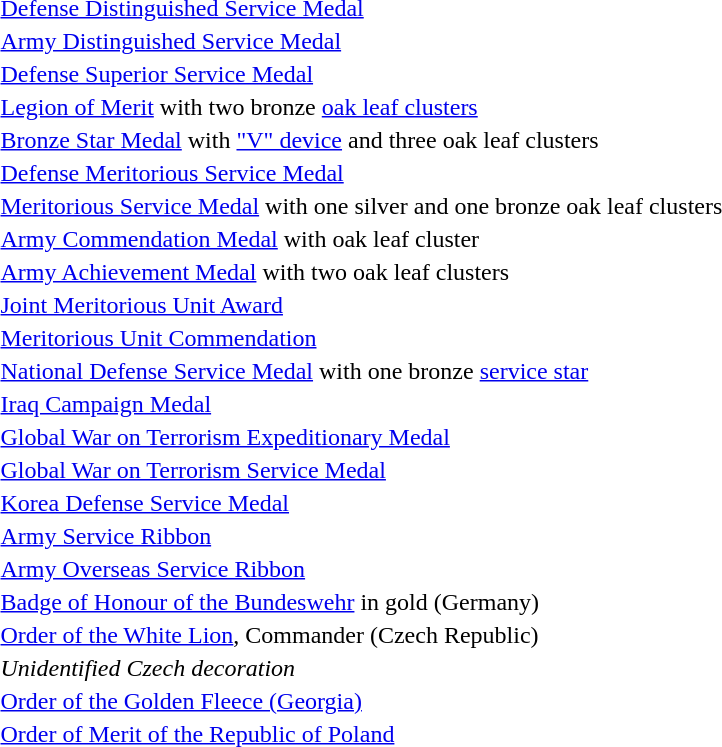<table>
<tr>
<td> <a href='#'>Defense Distinguished Service Medal</a></td>
</tr>
<tr>
<td> <a href='#'>Army Distinguished Service Medal</a></td>
</tr>
<tr>
<td> <a href='#'>Defense Superior Service Medal</a></td>
</tr>
<tr>
<td><span></span><span></span> <a href='#'>Legion of Merit</a> with two bronze <a href='#'>oak leaf clusters</a></td>
</tr>
<tr>
<td><span></span><span></span><span></span><span></span> <a href='#'>Bronze Star Medal</a> with <a href='#'>"V" device</a> and three oak leaf clusters</td>
</tr>
<tr>
<td> <a href='#'>Defense Meritorious Service Medal</a></td>
</tr>
<tr>
<td><span></span><span></span> <a href='#'>Meritorious Service Medal</a> with one silver and one bronze oak leaf clusters</td>
</tr>
<tr>
<td> <a href='#'>Army Commendation Medal</a> with oak leaf cluster</td>
</tr>
<tr>
<td><span></span><span></span> <a href='#'>Army Achievement Medal</a> with two oak leaf clusters</td>
</tr>
<tr>
<td> <a href='#'>Joint Meritorious Unit Award</a></td>
</tr>
<tr>
<td> <a href='#'>Meritorious Unit Commendation</a></td>
</tr>
<tr>
<td> <a href='#'>National Defense Service Medal</a> with one bronze <a href='#'>service star</a></td>
</tr>
<tr>
<td> <a href='#'>Iraq Campaign Medal</a></td>
</tr>
<tr>
<td> <a href='#'>Global War on Terrorism Expeditionary Medal</a></td>
</tr>
<tr>
<td> <a href='#'>Global War on Terrorism Service Medal</a></td>
</tr>
<tr>
<td> <a href='#'>Korea Defense Service Medal</a></td>
</tr>
<tr>
<td> <a href='#'>Army Service Ribbon</a></td>
</tr>
<tr>
<td> <a href='#'>Army Overseas Service Ribbon</a></td>
</tr>
<tr>
<td> <a href='#'>Badge of Honour of the Bundeswehr</a> in gold (Germany)</td>
</tr>
<tr>
<td> <a href='#'>Order of the White Lion</a>, Commander (Czech Republic)</td>
</tr>
<tr>
<td> <em>Unidentified Czech decoration</em></td>
</tr>
<tr>
<td> <a href='#'>Order of the Golden Fleece (Georgia)</a></td>
</tr>
<tr>
<td> <a href='#'>Order of Merit of the Republic of Poland</a></td>
</tr>
</table>
